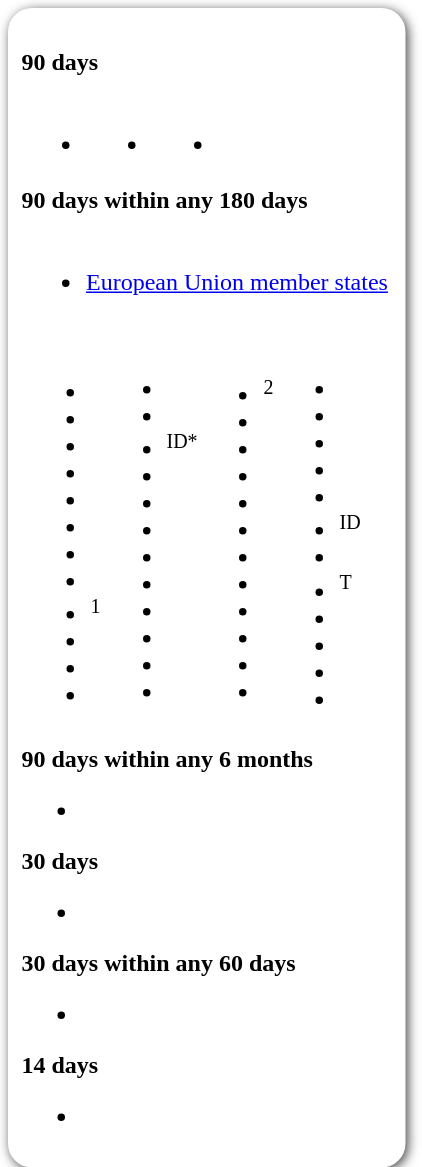<table style="border-radius:1em; box-shadow: 0.1em 0.1em 0.5em rgba(0,0,0,0.75); background-color: white; border: 1px solid white; padding: 5px;">
<tr style="vertical-align:top;">
<td><br><strong>90 days</strong><table>
<tr>
<td><br><ul><li></li></ul></td>
<td valign="top"><br><ul><li></li></ul></td>
<td valign="top"><br><ul><li></li></ul></td>
<td></td>
</tr>
</table>
<strong>90 days within any 180 days</strong><table>
<tr>
<td><br><ul><li> <a href='#'>European Union member states</a></li></ul><table>
<tr>
<td><br><ul><li></li><li></li><li></li><li></li><li></li><li></li><li></li><li></li><li><em></em><sup>1</sup></li><li></li><li></li><li></li></ul></td>
<td valign="top"><br><ul><li></li><li></li><li><sup>ID*</sup></li><li></li><li></li><li></li><li></li><li></li><li></li><li></li><li></li><li></li></ul></td>
<td valign="top"><br><ul><li><em></em><sup>2</sup></li><li></li><li></li><li></li><li></li><li></li><li></li><li></li><li></li><li></li><li></li><li></li></ul></td>
<td valign="top"><br><ul><li></li><li></li><li></li><li></li><li></li><li><sup>ID</sup></li><li></li><li><sup>T</sup></li><li></li><li></li><li></li><li></li></ul></td>
<td></td>
</tr>
</table>
</td>
</tr>
</table>
<strong>90 days within any 6 months</strong><ul><li></li></ul><strong>30 days</strong><ul><li></li></ul><strong>30 days within any 60 days</strong><ul><li></li></ul><strong>14 days</strong><ul><li></li></ul></td>
</tr>
</table>
